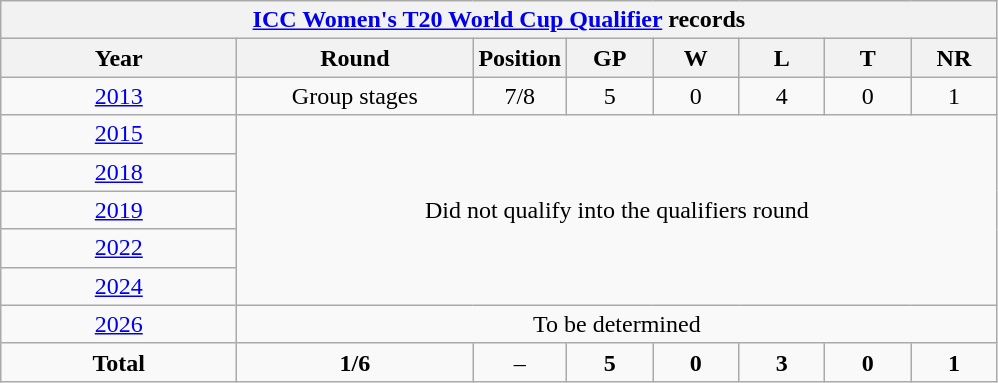<table class="wikitable" style="text-align: center; width=900px;">
<tr>
<th colspan=9><a href='#'>ICC Women's T20 World Cup Qualifier</a> records</th>
</tr>
<tr>
<th width=150>Year</th>
<th width=150>Round</th>
<th width=50>Position</th>
<th width=50>GP</th>
<th width=50>W</th>
<th width=50>L</th>
<th width=50>T</th>
<th width=50>NR</th>
</tr>
<tr>
<td> <a href='#'>2013</a></td>
<td>Group stages</td>
<td>7/8</td>
<td>5</td>
<td>0</td>
<td>4</td>
<td>0</td>
<td>1</td>
</tr>
<tr>
<td> <a href='#'>2015</a></td>
<td rowspan=5 colspan=8>Did not qualify into the qualifiers round</td>
</tr>
<tr>
<td> <a href='#'>2018</a></td>
</tr>
<tr>
<td> <a href='#'>2019</a></td>
</tr>
<tr>
<td> <a href='#'>2022</a></td>
</tr>
<tr>
<td> <a href='#'>2024</a></td>
</tr>
<tr>
<td> <a href='#'>2026</a></td>
<td colspan=8>To be determined</td>
</tr>
<tr>
<td><strong>Total</strong></td>
<td><strong>1/6</strong></td>
<td>–</td>
<td><strong>5</strong></td>
<td><strong>0</strong></td>
<td><strong>3</strong></td>
<td><strong>0</strong></td>
<td><strong>1</strong></td>
</tr>
</table>
